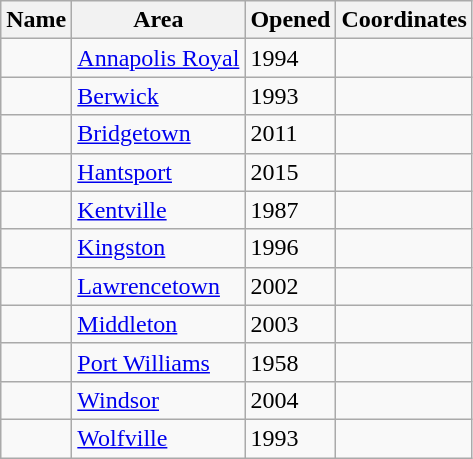<table class="wikitable sortable">
<tr>
<th>Name</th>
<th>Area</th>
<th>Opened</th>
<th>Coordinates</th>
</tr>
<tr>
<td></td>
<td><a href='#'>Annapolis Royal</a></td>
<td>1994</td>
<td></td>
</tr>
<tr>
<td></td>
<td><a href='#'>Berwick</a></td>
<td>1993</td>
<td></td>
</tr>
<tr>
<td></td>
<td><a href='#'>Bridgetown</a></td>
<td>2011</td>
<td></td>
</tr>
<tr>
<td></td>
<td><a href='#'>Hantsport</a></td>
<td>2015</td>
<td></td>
</tr>
<tr>
<td></td>
<td><a href='#'>Kentville</a></td>
<td>1987</td>
<td></td>
</tr>
<tr>
<td></td>
<td><a href='#'>Kingston</a></td>
<td>1996</td>
<td></td>
</tr>
<tr>
<td></td>
<td><a href='#'>Lawrencetown</a></td>
<td>2002</td>
<td></td>
</tr>
<tr>
<td></td>
<td><a href='#'>Middleton</a></td>
<td>2003</td>
<td></td>
</tr>
<tr>
<td></td>
<td><a href='#'>Port Williams</a></td>
<td>1958</td>
<td></td>
</tr>
<tr>
<td></td>
<td><a href='#'>Windsor</a></td>
<td>2004</td>
<td></td>
</tr>
<tr>
<td></td>
<td><a href='#'>Wolfville</a></td>
<td>1993</td>
<td></td>
</tr>
</table>
